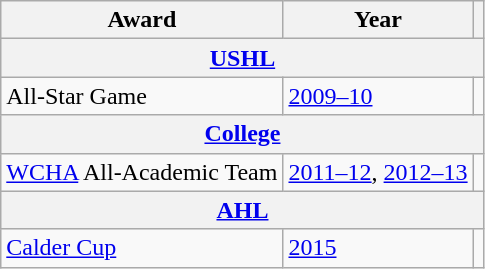<table class="wikitable">
<tr>
<th>Award</th>
<th>Year</th>
<th></th>
</tr>
<tr>
<th colspan="3"><a href='#'>USHL</a></th>
</tr>
<tr>
<td>All-Star Game</td>
<td><a href='#'>2009–10</a></td>
<td></td>
</tr>
<tr>
<th colspan="3"><a href='#'>College</a></th>
</tr>
<tr>
<td><a href='#'>WCHA</a> All-Academic Team</td>
<td><a href='#'>2011–12</a>, <a href='#'>2012–13</a></td>
<td></td>
</tr>
<tr>
<th colspan="3"><a href='#'>AHL</a></th>
</tr>
<tr>
<td><a href='#'>Calder Cup</a></td>
<td><a href='#'>2015</a></td>
<td></td>
</tr>
</table>
